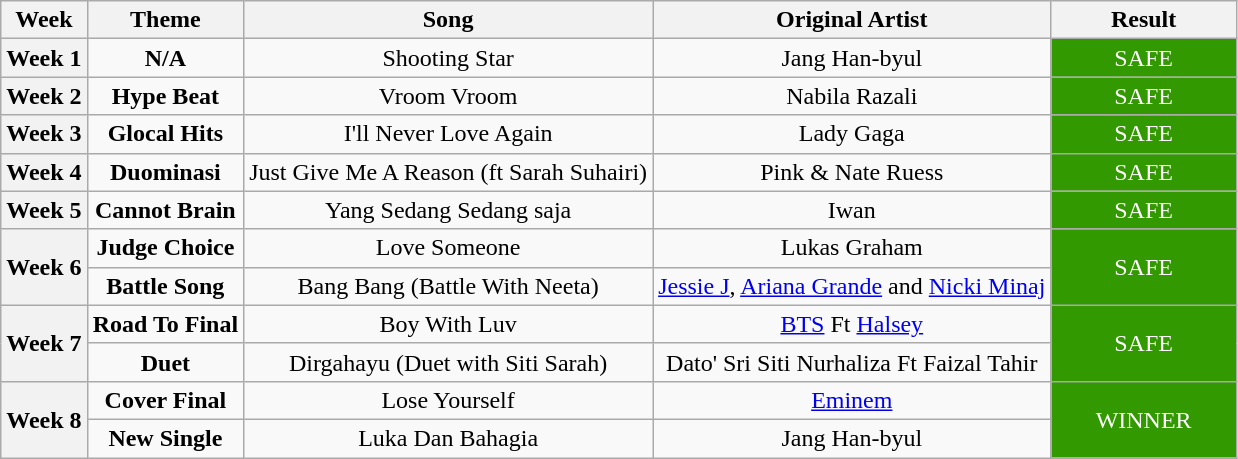<table class="sortable wikitable" style="text-align: center;">
<tr>
<th>Week</th>
<th>Theme</th>
<th>Song</th>
<th>Original Artist</th>
<th>Result</th>
</tr>
<tr>
<th>Week 1</th>
<td><strong>N/A</strong></td>
<td>Shooting Star</td>
<td>Jang Han-byul</td>
<td style="background-color: #339900; color: #ffffff;" width=15%>SAFE</td>
</tr>
<tr>
<th>Week 2</th>
<td><strong>Hype Beat</strong></td>
<td>Vroom Vroom</td>
<td>Nabila Razali</td>
<td style="background-color: #339900; color: #ffffff;" width=15%>SAFE</td>
</tr>
<tr>
<th>Week 3</th>
<td><strong>Glocal Hits</strong></td>
<td>I'll Never Love Again</td>
<td>Lady Gaga</td>
<td style="background-color: #339900; color: #ffffff;" width=15%>SAFE</td>
</tr>
<tr>
<th>Week 4</th>
<td><strong>Duominasi</strong></td>
<td>Just Give Me A Reason (ft Sarah Suhairi)</td>
<td>Pink & Nate Ruess</td>
<td style="background-color: #339900; color: #ffffff;" width=15%>SAFE</td>
</tr>
<tr>
<th>Week 5</th>
<td><strong>Cannot Brain</strong></td>
<td>Yang Sedang Sedang saja</td>
<td>Iwan</td>
<td style="background-color: #339900; color: #ffffff;" width=15%>SAFE</td>
</tr>
<tr>
<th rowspan="2">Week 6</th>
<td><strong>Judge Choice</strong></td>
<td>Love Someone</td>
<td>Lukas Graham</td>
<td rowspan="2"  style="background-color: #339900; color: #ffffff;" width=15%>SAFE</td>
</tr>
<tr>
<td><strong>Battle Song</strong></td>
<td>Bang Bang (Battle With Neeta)</td>
<td><a href='#'>Jessie J</a>, <a href='#'>Ariana Grande</a> and <a href='#'>Nicki Minaj</a></td>
</tr>
<tr>
<th rowspan="2">Week 7</th>
<td><strong>Road To Final</strong></td>
<td>Boy With Luv</td>
<td><a href='#'>BTS</a> Ft <a href='#'>Halsey</a></td>
<td rowspan="2"  style="background-color: #339900; color: #ffffff;" width=15%>SAFE</td>
</tr>
<tr>
<td><strong>Duet</strong></td>
<td>Dirgahayu (Duet with Siti Sarah)</td>
<td>Dato' Sri Siti Nurhaliza Ft Faizal Tahir</td>
</tr>
<tr>
<th rowspan="2">Week 8</th>
<td><strong>Cover Final</strong></td>
<td>Lose Yourself</td>
<td><a href='#'>Eminem</a></td>
<td rowspan="2"  style="background-color: #339900; color: #ffffff;" width=15%>WINNER</td>
</tr>
<tr>
<td><strong>New Single</strong></td>
<td>Luka Dan Bahagia</td>
<td>Jang Han-byul</td>
</tr>
</table>
